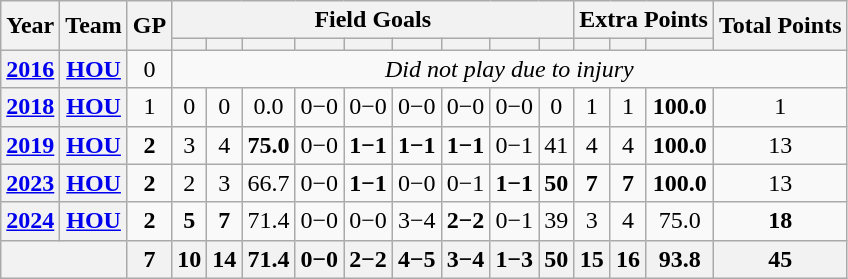<table style="text-align:center;" class="wikitable">
<tr>
<th rowspan=2>Year</th>
<th rowspan=2>Team</th>
<th rowspan=2>GP</th>
<th colspan=9>Field Goals</th>
<th colspan=3>Extra Points</th>
<th rowspan=2>Total Points</th>
</tr>
<tr>
<th></th>
<th></th>
<th></th>
<th></th>
<th></th>
<th></th>
<th></th>
<th></th>
<th></th>
<th></th>
<th></th>
<th></th>
</tr>
<tr>
<th><a href='#'>2016</a></th>
<th><a href='#'>HOU</a></th>
<td>0</td>
<td colspan="13"><em>Did not play due to injury</em></td>
</tr>
<tr>
<th><a href='#'>2018</a></th>
<th><a href='#'>HOU</a></th>
<td>1</td>
<td>0</td>
<td>0</td>
<td>0.0</td>
<td>0−0</td>
<td>0−0</td>
<td>0−0</td>
<td>0−0</td>
<td>0−0</td>
<td>0</td>
<td>1</td>
<td>1</td>
<td><strong>100.0</strong></td>
<td>1</td>
</tr>
<tr>
<th><a href='#'>2019</a></th>
<th><a href='#'>HOU</a></th>
<td><strong>2</strong></td>
<td>3</td>
<td>4</td>
<td><strong>75.0</strong></td>
<td>0−0</td>
<td><strong>1−1</strong></td>
<td><strong>1−1</strong></td>
<td><strong>1−1</strong></td>
<td>0−1</td>
<td>41</td>
<td>4</td>
<td>4</td>
<td><strong>100.0</strong></td>
<td>13</td>
</tr>
<tr>
<th><a href='#'>2023</a></th>
<th><a href='#'>HOU</a></th>
<td><strong>2</strong></td>
<td>2</td>
<td>3</td>
<td>66.7</td>
<td>0−0</td>
<td><strong>1−1</strong></td>
<td>0−0</td>
<td>0−1</td>
<td><strong>1−1</strong></td>
<td><strong>50</strong></td>
<td><strong>7</strong></td>
<td><strong>7</strong></td>
<td><strong>100.0</strong></td>
<td>13</td>
</tr>
<tr>
<th><a href='#'>2024</a></th>
<th><a href='#'>HOU</a></th>
<td><strong>2</strong></td>
<td><strong>5</strong></td>
<td><strong>7</strong></td>
<td>71.4</td>
<td>0−0</td>
<td>0−0</td>
<td>3−4</td>
<td><strong>2−2</strong></td>
<td>0−1</td>
<td>39</td>
<td>3</td>
<td>4</td>
<td>75.0</td>
<td><strong>18</strong></td>
</tr>
<tr>
<th colspan="2"></th>
<th>7</th>
<th>10</th>
<th>14</th>
<th>71.4</th>
<th>0−0</th>
<th>2−2</th>
<th>4−5</th>
<th>3−4</th>
<th>1−3</th>
<th>50</th>
<th>15</th>
<th>16</th>
<th>93.8</th>
<th>45</th>
</tr>
</table>
